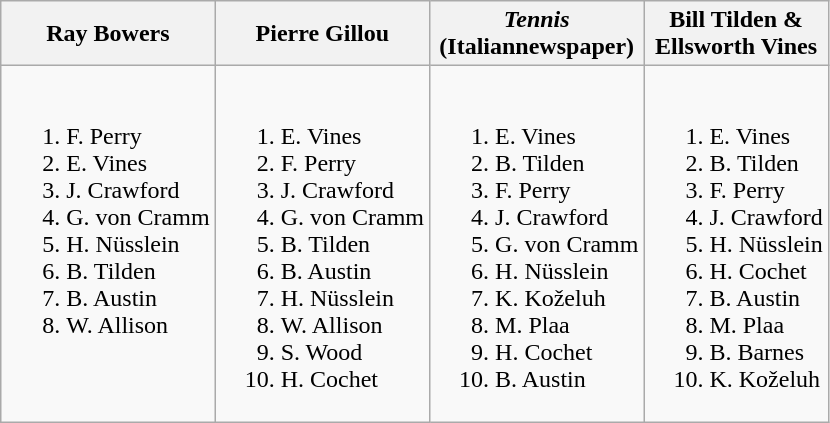<table class="wikitable">
<tr>
<th>Ray Bowers</th>
<th>Pierre Gillou</th>
<th><em>Tennis</em><br>(Italiannewspaper)</th>
<th>Bill Tilden &<br>Ellsworth Vines</th>
</tr>
<tr style="vertical-align: top;">
<td style="white-space: nowrap;"><br><ol><li> F. Perry</li><li> E. Vines</li><li> J. Crawford</li><li> G. von Cramm</li><li> H. Nüsslein</li><li> B. Tilden</li><li> B. Austin</li><li> W. Allison</li></ol></td>
<td style="white-space: nowrap;"><br><ol><li> E. Vines</li><li> F. Perry</li><li> J. Crawford</li><li> G. von Cramm</li><li> B. Tilden</li><li> B. Austin</li><li> H. Nüsslein</li><li> W. Allison</li><li> S. Wood</li><li> H. Cochet</li></ol></td>
<td style="white-space: nowrap;"><br><ol><li> E. Vines</li><li> B. Tilden</li><li> F. Perry</li><li> J. Crawford</li><li> G. von Cramm</li><li> H. Nüsslein</li><li> K. Koželuh</li><li> M. Plaa</li><li> H. Cochet</li><li> B. Austin</li></ol></td>
<td style="white-space: nowrap;"><br><ol><li> E. Vines</li><li> B. Tilden</li><li> F. Perry</li><li> J. Crawford</li><li> H. Nüsslein</li><li> H. Cochet</li><li> B. Austin</li><li> M. Plaa</li><li> B. Barnes</li><li> K. Koželuh</li></ol></td>
</tr>
</table>
